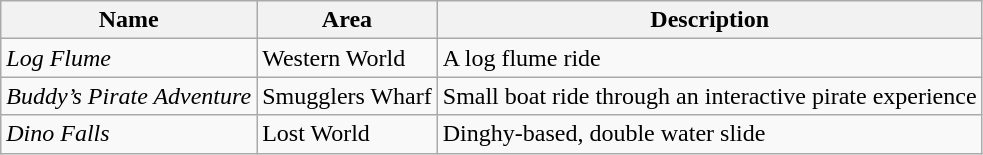<table class="wikitable">
<tr>
<th>Name</th>
<th>Area</th>
<th>Description</th>
</tr>
<tr>
<td><em>Log Flume</em></td>
<td>Western World</td>
<td>A log flume ride</td>
</tr>
<tr>
<td><em>Buddy’s Pirate Adventure</em></td>
<td>Smugglers Wharf</td>
<td>Small boat ride through an interactive pirate experience</td>
</tr>
<tr>
<td><em>Dino Falls</em></td>
<td>Lost World</td>
<td>Dinghy-based, double water slide</td>
</tr>
</table>
